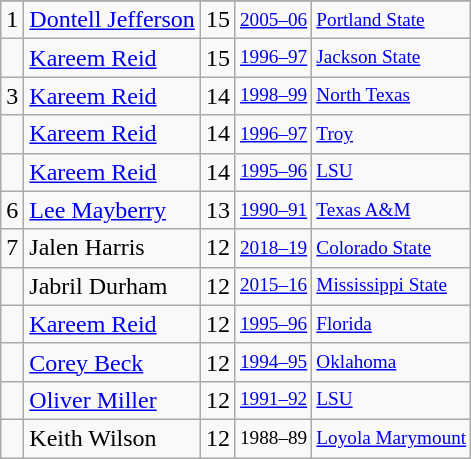<table class="wikitable">
<tr>
</tr>
<tr>
<td>1</td>
<td><a href='#'>Dontell Jefferson</a></td>
<td>15</td>
<td style="font-size:80%;"><a href='#'>2005–06</a></td>
<td style="font-size:80%;"><a href='#'>Portland State</a></td>
</tr>
<tr>
<td></td>
<td><a href='#'>Kareem Reid</a></td>
<td>15</td>
<td style="font-size:80%;"><a href='#'>1996–97</a></td>
<td style="font-size:80%;"><a href='#'>Jackson State</a></td>
</tr>
<tr>
<td>3</td>
<td><a href='#'>Kareem Reid</a></td>
<td>14</td>
<td style="font-size:80%;"><a href='#'>1998–99</a></td>
<td style="font-size:80%;"><a href='#'>North Texas</a></td>
</tr>
<tr>
<td></td>
<td><a href='#'>Kareem Reid</a></td>
<td>14</td>
<td style="font-size:80%;"><a href='#'>1996–97</a></td>
<td style="font-size:80%;"><a href='#'>Troy</a></td>
</tr>
<tr>
<td></td>
<td><a href='#'>Kareem Reid</a></td>
<td>14</td>
<td style="font-size:80%;"><a href='#'>1995–96</a></td>
<td style="font-size:80%;"><a href='#'>LSU</a></td>
</tr>
<tr>
<td>6</td>
<td><a href='#'>Lee Mayberry</a></td>
<td>13</td>
<td style="font-size:80%;"><a href='#'>1990–91</a></td>
<td style="font-size:80%;"><a href='#'>Texas A&M</a></td>
</tr>
<tr>
<td>7</td>
<td>Jalen Harris</td>
<td>12</td>
<td style="font-size:80%;"><a href='#'>2018–19</a></td>
<td style="font-size:80%;"><a href='#'>Colorado State</a></td>
</tr>
<tr>
<td></td>
<td>Jabril Durham</td>
<td>12</td>
<td style="font-size:80%;"><a href='#'>2015–16</a></td>
<td style="font-size:80%;"><a href='#'>Mississippi State</a></td>
</tr>
<tr>
<td></td>
<td><a href='#'>Kareem Reid</a></td>
<td>12</td>
<td style="font-size:80%;"><a href='#'>1995–96</a></td>
<td style="font-size:80%;"><a href='#'>Florida</a></td>
</tr>
<tr>
<td></td>
<td><a href='#'>Corey Beck</a></td>
<td>12</td>
<td style="font-size:80%;"><a href='#'>1994–95</a></td>
<td style="font-size:80%;"><a href='#'>Oklahoma</a></td>
</tr>
<tr>
<td></td>
<td><a href='#'>Oliver Miller</a></td>
<td>12</td>
<td style="font-size:80%;"><a href='#'>1991–92</a></td>
<td style="font-size:80%;"><a href='#'>LSU</a></td>
</tr>
<tr>
<td></td>
<td>Keith Wilson</td>
<td>12</td>
<td style="font-size:80%;">1988–89</td>
<td style="font-size:80%;"><a href='#'>Loyola Marymount</a></td>
</tr>
</table>
